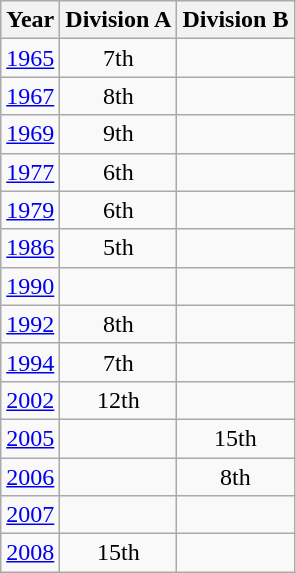<table class="wikitable" style="text-align:center">
<tr>
<th>Year</th>
<th>Division A</th>
<th>Division B</th>
</tr>
<tr>
<td><a href='#'>1965</a></td>
<td>7th</td>
<td></td>
</tr>
<tr>
<td><a href='#'>1967</a></td>
<td>8th</td>
<td></td>
</tr>
<tr>
<td><a href='#'>1969</a></td>
<td>9th</td>
<td></td>
</tr>
<tr>
<td><a href='#'>1977</a></td>
<td>6th</td>
<td></td>
</tr>
<tr>
<td><a href='#'>1979</a></td>
<td>6th</td>
<td></td>
</tr>
<tr>
<td><a href='#'>1986</a></td>
<td>5th</td>
<td></td>
</tr>
<tr>
<td><a href='#'>1990</a></td>
<td></td>
<td></td>
</tr>
<tr>
<td><a href='#'>1992</a></td>
<td>8th</td>
<td></td>
</tr>
<tr>
<td><a href='#'>1994</a></td>
<td>7th</td>
<td></td>
</tr>
<tr>
<td><a href='#'>2002</a></td>
<td>12th</td>
<td></td>
</tr>
<tr>
<td><a href='#'>2005</a></td>
<td></td>
<td>15th</td>
</tr>
<tr>
<td><a href='#'>2006</a></td>
<td></td>
<td>8th</td>
</tr>
<tr>
<td><a href='#'>2007</a></td>
<td></td>
<td></td>
</tr>
<tr>
<td><a href='#'>2008</a></td>
<td>15th</td>
<td></td>
</tr>
</table>
